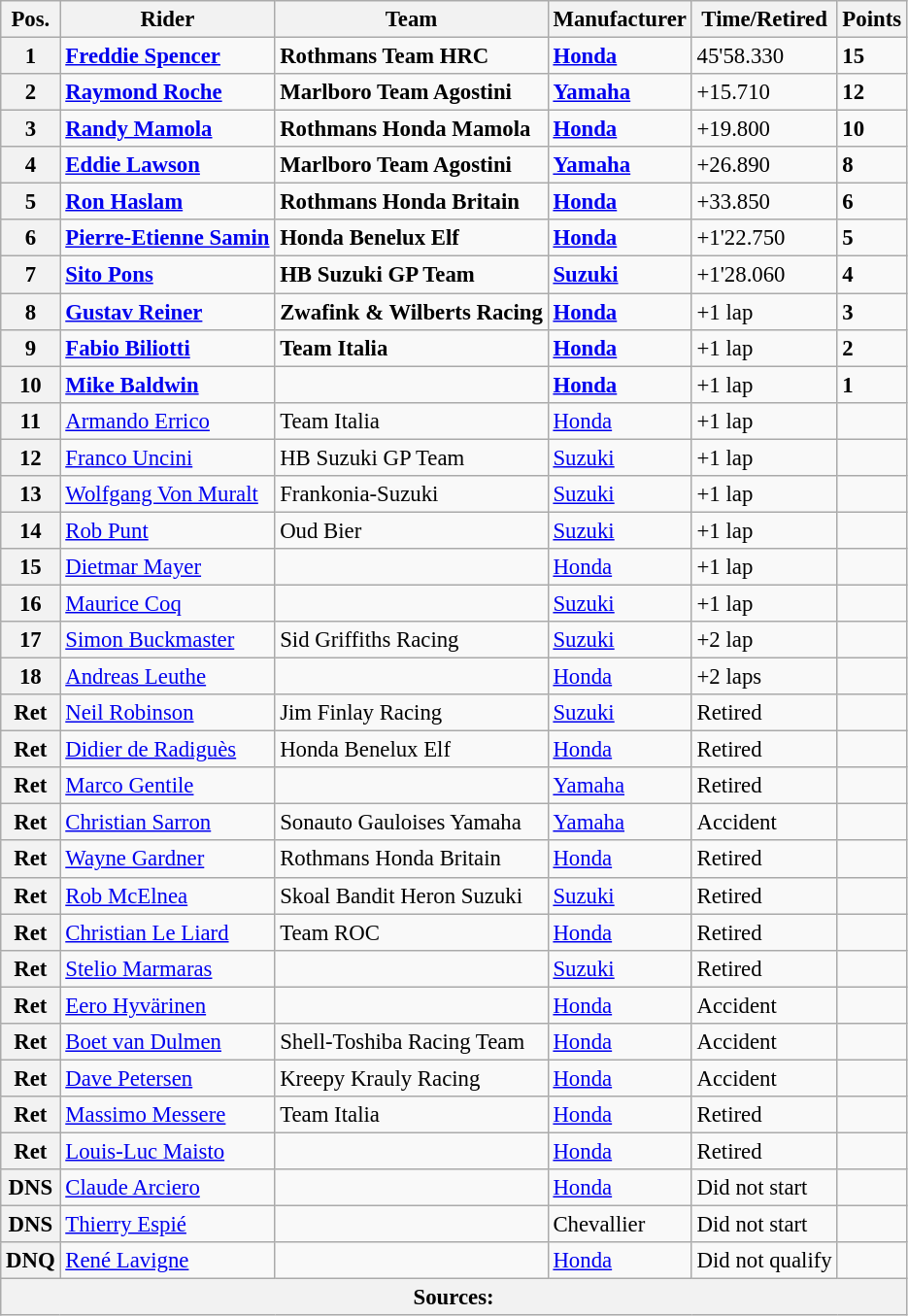<table class="wikitable" style="font-size: 95%;">
<tr>
<th>Pos.</th>
<th>Rider</th>
<th>Team</th>
<th>Manufacturer</th>
<th>Time/Retired</th>
<th>Points</th>
</tr>
<tr>
<th>1</th>
<td> <strong><a href='#'>Freddie Spencer</a></strong></td>
<td><strong>Rothmans Team HRC</strong></td>
<td><strong><a href='#'>Honda</a></strong></td>
<td>45'58.330</td>
<td><strong>15</strong></td>
</tr>
<tr>
<th>2</th>
<td> <strong><a href='#'>Raymond Roche</a></strong></td>
<td><strong>Marlboro Team Agostini</strong></td>
<td><strong><a href='#'>Yamaha</a></strong></td>
<td>+15.710</td>
<td><strong>12</strong></td>
</tr>
<tr>
<th>3</th>
<td> <strong><a href='#'>Randy Mamola</a></strong></td>
<td><strong>Rothmans Honda Mamola</strong></td>
<td><strong><a href='#'>Honda</a></strong></td>
<td>+19.800</td>
<td><strong>10</strong></td>
</tr>
<tr>
<th>4</th>
<td> <strong><a href='#'>Eddie Lawson</a></strong></td>
<td><strong>Marlboro Team Agostini</strong></td>
<td><strong><a href='#'>Yamaha</a></strong></td>
<td>+26.890</td>
<td><strong>8</strong></td>
</tr>
<tr>
<th>5</th>
<td> <strong><a href='#'>Ron Haslam</a></strong></td>
<td><strong>Rothmans Honda Britain</strong></td>
<td><strong><a href='#'>Honda</a></strong></td>
<td>+33.850</td>
<td><strong>6</strong></td>
</tr>
<tr>
<th>6</th>
<td> <strong><a href='#'>Pierre-Etienne Samin</a></strong></td>
<td><strong>Honda Benelux Elf</strong></td>
<td><strong><a href='#'>Honda</a></strong></td>
<td>+1'22.750</td>
<td><strong>5</strong></td>
</tr>
<tr>
<th>7</th>
<td> <strong><a href='#'>Sito Pons</a></strong></td>
<td><strong>HB Suzuki GP Team</strong></td>
<td><strong><a href='#'>Suzuki</a></strong></td>
<td>+1'28.060</td>
<td><strong>4</strong></td>
</tr>
<tr>
<th>8</th>
<td> <strong><a href='#'>Gustav Reiner</a></strong></td>
<td><strong>Zwafink & Wilberts Racing</strong></td>
<td><strong><a href='#'>Honda</a></strong></td>
<td>+1 lap</td>
<td><strong>3</strong></td>
</tr>
<tr>
<th>9</th>
<td> <strong><a href='#'>Fabio Biliotti</a></strong></td>
<td><strong>Team Italia</strong></td>
<td><strong><a href='#'>Honda</a></strong></td>
<td>+1 lap</td>
<td><strong>2</strong></td>
</tr>
<tr>
<th>10</th>
<td> <strong><a href='#'>Mike Baldwin</a></strong></td>
<td></td>
<td><strong><a href='#'>Honda</a></strong></td>
<td>+1 lap</td>
<td><strong>1</strong></td>
</tr>
<tr>
<th>11</th>
<td> <a href='#'>Armando Errico</a></td>
<td>Team Italia</td>
<td><a href='#'>Honda</a></td>
<td>+1 lap</td>
<td></td>
</tr>
<tr>
<th>12</th>
<td> <a href='#'>Franco Uncini</a></td>
<td>HB Suzuki GP Team</td>
<td><a href='#'>Suzuki</a></td>
<td>+1 lap</td>
<td></td>
</tr>
<tr>
<th>13</th>
<td> <a href='#'>Wolfgang Von Muralt</a></td>
<td>Frankonia-Suzuki</td>
<td><a href='#'>Suzuki</a></td>
<td>+1 lap</td>
<td></td>
</tr>
<tr>
<th>14</th>
<td> <a href='#'>Rob Punt</a></td>
<td>Oud Bier</td>
<td><a href='#'>Suzuki</a></td>
<td>+1 lap</td>
<td></td>
</tr>
<tr>
<th>15</th>
<td> <a href='#'>Dietmar Mayer</a></td>
<td></td>
<td><a href='#'>Honda</a></td>
<td>+1 lap</td>
<td></td>
</tr>
<tr>
<th>16</th>
<td> <a href='#'>Maurice Coq</a></td>
<td></td>
<td><a href='#'>Suzuki</a></td>
<td>+1 lap</td>
<td></td>
</tr>
<tr>
<th>17</th>
<td> <a href='#'>Simon Buckmaster</a></td>
<td>Sid Griffiths Racing</td>
<td><a href='#'>Suzuki</a></td>
<td>+2 lap</td>
<td></td>
</tr>
<tr>
<th>18</th>
<td> <a href='#'>Andreas Leuthe</a></td>
<td></td>
<td><a href='#'>Honda</a></td>
<td>+2 laps</td>
<td></td>
</tr>
<tr>
<th>Ret</th>
<td> <a href='#'>Neil Robinson</a></td>
<td>Jim Finlay Racing</td>
<td><a href='#'>Suzuki</a></td>
<td>Retired</td>
<td></td>
</tr>
<tr>
<th>Ret</th>
<td> <a href='#'>Didier de Radiguès</a></td>
<td>Honda Benelux Elf</td>
<td><a href='#'>Honda</a></td>
<td>Retired</td>
<td></td>
</tr>
<tr>
<th>Ret</th>
<td> <a href='#'>Marco Gentile</a></td>
<td></td>
<td><a href='#'>Yamaha</a></td>
<td>Retired</td>
<td></td>
</tr>
<tr>
<th>Ret</th>
<td> <a href='#'>Christian Sarron</a></td>
<td>Sonauto Gauloises Yamaha</td>
<td><a href='#'>Yamaha</a></td>
<td>Accident</td>
<td></td>
</tr>
<tr>
<th>Ret</th>
<td> <a href='#'>Wayne Gardner</a></td>
<td>Rothmans Honda Britain</td>
<td><a href='#'>Honda</a></td>
<td>Retired</td>
<td></td>
</tr>
<tr>
<th>Ret</th>
<td> <a href='#'>Rob McElnea</a></td>
<td>Skoal Bandit Heron Suzuki</td>
<td><a href='#'>Suzuki</a></td>
<td>Retired</td>
<td></td>
</tr>
<tr>
<th>Ret</th>
<td> <a href='#'>Christian Le Liard</a></td>
<td>Team ROC</td>
<td><a href='#'>Honda</a></td>
<td>Retired</td>
<td></td>
</tr>
<tr>
<th>Ret</th>
<td> <a href='#'>Stelio Marmaras</a></td>
<td></td>
<td><a href='#'>Suzuki</a></td>
<td>Retired</td>
<td></td>
</tr>
<tr>
<th>Ret</th>
<td> <a href='#'>Eero Hyvärinen</a></td>
<td></td>
<td><a href='#'>Honda</a></td>
<td>Accident</td>
<td></td>
</tr>
<tr>
<th>Ret</th>
<td> <a href='#'>Boet van Dulmen</a></td>
<td>Shell-Toshiba Racing Team</td>
<td><a href='#'>Honda</a></td>
<td>Accident</td>
<td></td>
</tr>
<tr>
<th>Ret</th>
<td> <a href='#'>Dave Petersen</a></td>
<td>Kreepy Krauly Racing</td>
<td><a href='#'>Honda</a></td>
<td>Accident</td>
<td></td>
</tr>
<tr>
<th>Ret</th>
<td> <a href='#'>Massimo Messere</a></td>
<td>Team Italia</td>
<td><a href='#'>Honda</a></td>
<td>Retired</td>
<td></td>
</tr>
<tr>
<th>Ret</th>
<td> <a href='#'>Louis-Luc Maisto</a></td>
<td></td>
<td><a href='#'>Honda</a></td>
<td>Retired</td>
<td></td>
</tr>
<tr>
<th>DNS</th>
<td> <a href='#'>Claude Arciero</a></td>
<td></td>
<td><a href='#'>Honda</a></td>
<td>Did not start</td>
<td></td>
</tr>
<tr>
<th>DNS</th>
<td> <a href='#'>Thierry Espié</a></td>
<td></td>
<td>Chevallier</td>
<td>Did not start</td>
<td></td>
</tr>
<tr>
<th>DNQ</th>
<td> <a href='#'>René Lavigne</a></td>
<td></td>
<td><a href='#'>Honda</a></td>
<td>Did not qualify</td>
<td></td>
</tr>
<tr>
<th colspan=8>Sources:</th>
</tr>
</table>
